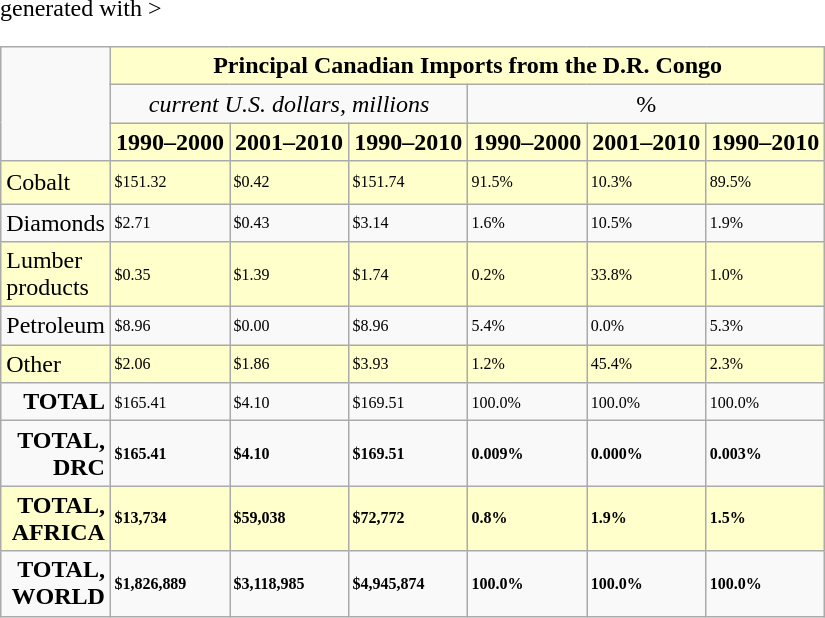<table class="wikitable" <hiddentext>generated with >
<tr align="center">
<td width="60" rowspan="3" height="16"> </td>
<td style="background-color:#FFFFCC;font-weight:bold" colspan="6">Principal Canadian Imports from the D.R. Congo</td>
</tr>
<tr align="center">
<td style="font-style:Italic" colspan="3">current U.S. dollars, millions</td>
<td colspan="3">%</td>
</tr>
<tr>
<td style="background-color:#FFFFCC;font-weight:bold">1990–2000</td>
<td style="background-color:#FFFFCC;font-weight:bold">2001–2010</td>
<td style="background-color:#FFFFCC;font-weight:bold">1990–2010</td>
<td style="background-color:#FFFFCC;font-weight:bold">1990–2000</td>
<td style="background-color:#FFFFCC;font-weight:bold">2001–2010</td>
<td style="background-color:#FFFFCC;font-weight:bold">1990–2010</td>
</tr>
<tr style="background-color:#FFFFCC">
<td height="21">Cobalt</td>
<td style="font-size:8pt">$151.32</td>
<td style="font-size:8pt">$0.42</td>
<td style="font-size:8pt">$151.74</td>
<td style="font-size:8pt">91.5%</td>
<td style="font-size:8pt">10.3%</td>
<td style="font-size:8pt">89.5%</td>
</tr>
<tr>
<td height="13">Diamonds</td>
<td style="font-size:8pt">$2.71</td>
<td style="font-size:8pt">$0.43</td>
<td style="font-size:8pt">$3.14</td>
<td style="font-size:8pt">1.6%</td>
<td style="font-size:8pt">10.5%</td>
<td style="font-size:8pt">1.9%</td>
</tr>
<tr style="background-color:#FFFFCC">
<td height="26">Lumber <br>products</td>
<td style="font-size:8pt">$0.35</td>
<td style="font-size:8pt">$1.39</td>
<td style="font-size:8pt">$1.74</td>
<td style="font-size:8pt">0.2%</td>
<td style="font-size:8pt">33.8%</td>
<td style="font-size:8pt">1.0%</td>
</tr>
<tr>
<td height="13">Petroleum</td>
<td style="font-size:8pt">$8.96</td>
<td style="font-size:8pt">$0.00</td>
<td style="font-size:8pt">$8.96</td>
<td style="font-size:8pt">5.4%</td>
<td style="font-size:8pt">0.0%</td>
<td style="font-size:8pt">5.3%</td>
</tr>
<tr style="background-color:#FFFFCC">
<td height="13">Other</td>
<td style="font-size:8pt">$2.06</td>
<td style="font-size:8pt">$1.86</td>
<td style="font-size:8pt">$3.93</td>
<td style="font-size:8pt">1.2%</td>
<td style="font-size:8pt">45.4%</td>
<td style="font-size:8pt">2.3%</td>
</tr>
<tr>
<td style="font-weight:bold" height="13" align="right">TOTAL</td>
<td style="font-size:8pt">$165.41</td>
<td style="font-size:8pt">$4.10</td>
<td style="font-size:8pt">$169.51</td>
<td style="font-size:8pt">100.0%</td>
<td style="font-size:8pt">100.0%</td>
<td style="font-size:8pt">100.0%</td>
</tr>
<tr style="font-weight:bold">
<td height="26" align="right">TOTAL, <br>DRC</td>
<td style="font-size:8pt">$165.41</td>
<td style="font-size:8pt">$4.10</td>
<td style="font-size:8pt">$169.51</td>
<td style="font-size:8pt">0.009%</td>
<td style="font-size:8pt">0.000%</td>
<td style="font-size:8pt">0.003%</td>
</tr>
<tr style="background-color:#FFFFCC;font-weight:bold">
<td height="26" align="right">TOTAL, <br>AFRICA</td>
<td style="font-size:8pt">$13,734</td>
<td style="font-size:8pt">$59,038</td>
<td style="font-size:8pt">$72,772</td>
<td style="font-size:8pt">0.8%</td>
<td style="font-size:8pt">1.9%</td>
<td style="font-size:8pt">1.5%</td>
</tr>
<tr style="font-weight:bold">
<td height="26" align="right">TOTAL, <br>WORLD</td>
<td style="font-size:8pt">$1,826,889</td>
<td style="font-size:8pt">$3,118,985</td>
<td style="font-size:8pt">$4,945,874</td>
<td style="font-size:8pt">100.0%</td>
<td style="font-size:8pt">100.0%</td>
<td style="font-size:8pt">100.0%</td>
</tr>
</table>
